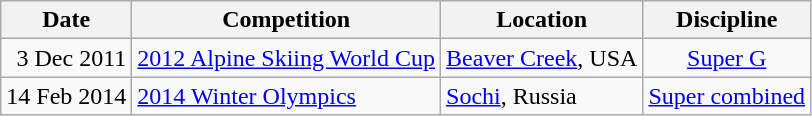<table class="wikitable" style="text-align:center; font-size:100%;">
<tr>
<th>Date</th>
<th>Competition</th>
<th>Location</th>
<th>Discipline</th>
</tr>
<tr>
<td align=right>3 Dec 2011</td>
<td style="text-align:left;"><a href='#'>2012 Alpine Skiing World Cup</a></td>
<td style="text-align:left;"> <a href='#'>Beaver Creek</a>, USA</td>
<td><a href='#'>Super G</a></td>
</tr>
<tr>
<td align=right>14 Feb 2014</td>
<td style="text-align:left;"><a href='#'>2014 Winter Olympics</a></td>
<td style="text-align:left;"> <a href='#'>Sochi</a>, Russia</td>
<td><a href='#'>Super combined</a></td>
</tr>
</table>
